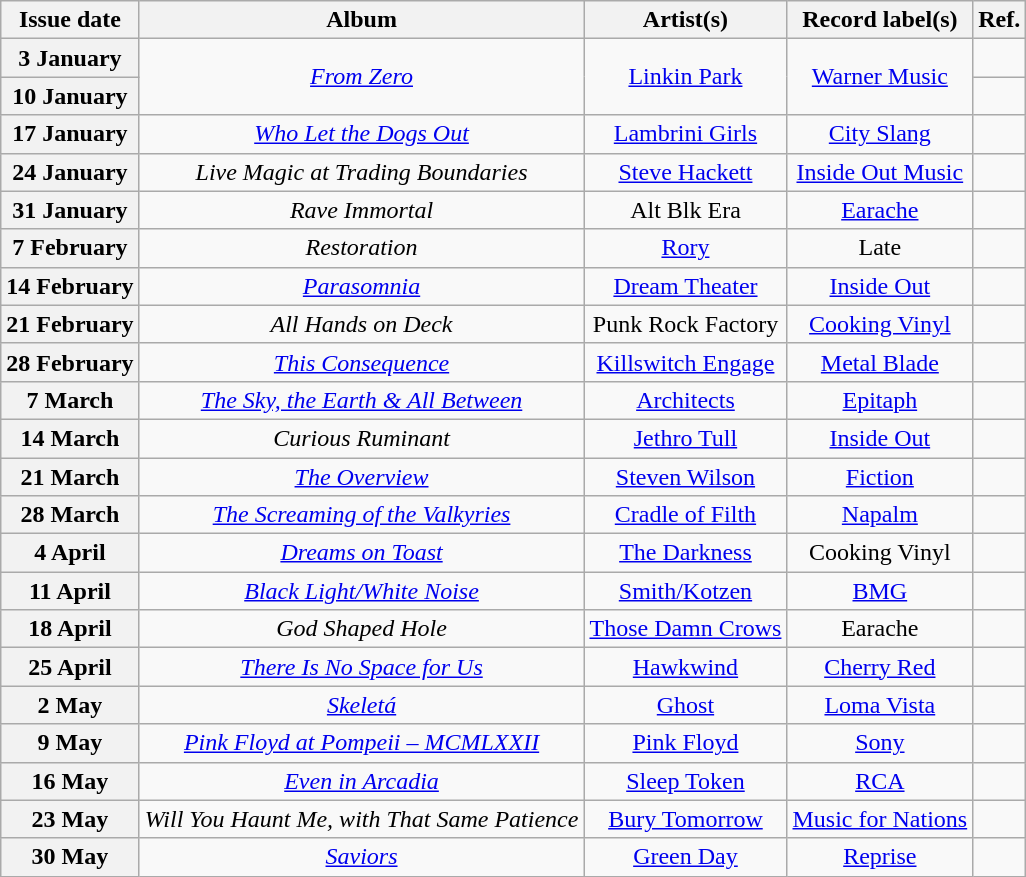<table class="wikitable plainrowheaders" style="text-align:center">
<tr>
<th scope="col">Issue date</th>
<th scope="col">Album</th>
<th scope="col">Artist(s)</th>
<th scope="col">Record label(s)</th>
<th scope="col">Ref.</th>
</tr>
<tr>
<th scope="row">3 January</th>
<td align=center rowspan=2><em><a href='#'>From Zero</a></em></td>
<td align=center rowspan=2><a href='#'>Linkin Park</a></td>
<td align=center rowspan=2><a href='#'>Warner Music</a></td>
<td></td>
</tr>
<tr>
<th scope="row">10 January</th>
<td></td>
</tr>
<tr>
<th scope="row">17 January</th>
<td align=center><em><a href='#'>Who Let the Dogs Out</a></em></td>
<td align=center><a href='#'>Lambrini Girls</a></td>
<td align=center><a href='#'>City Slang</a></td>
<td></td>
</tr>
<tr>
<th scope="row">24 January</th>
<td align=center><em>Live Magic at Trading Boundaries</em></td>
<td align=center><a href='#'>Steve Hackett</a></td>
<td align=center><a href='#'>Inside Out Music</a></td>
<td></td>
</tr>
<tr>
<th scope="row">31 January</th>
<td align=center><em>Rave Immortal</em></td>
<td align=center>Alt Blk Era</td>
<td align=center><a href='#'>Earache</a></td>
<td></td>
</tr>
<tr>
<th scope="row">7 February</th>
<td align=center><em>Restoration</em></td>
<td align=center><a href='#'>Rory</a></td>
<td align=center>Late</td>
<td></td>
</tr>
<tr>
<th scope="row">14 February</th>
<td align=center><em><a href='#'>Parasomnia</a></em></td>
<td align=center><a href='#'>Dream Theater</a></td>
<td align=center><a href='#'>Inside Out</a></td>
<td></td>
</tr>
<tr>
<th scope="row">21 February</th>
<td align=center><em>All Hands on Deck</em></td>
<td align=center>Punk Rock Factory</td>
<td align=center><a href='#'>Cooking Vinyl</a></td>
<td></td>
</tr>
<tr>
<th scope="row">28 February</th>
<td align=center><em><a href='#'>This Consequence</a></em></td>
<td align=center><a href='#'>Killswitch Engage</a></td>
<td align=center><a href='#'>Metal Blade</a></td>
<td></td>
</tr>
<tr>
<th scope="row">7 March</th>
<td align=center><em><a href='#'>The Sky, the Earth & All Between</a></em></td>
<td align=center><a href='#'>Architects</a></td>
<td align=center><a href='#'>Epitaph</a></td>
<td></td>
</tr>
<tr>
<th scope="row">14 March</th>
<td align=center><em>Curious Ruminant</em></td>
<td align=center><a href='#'>Jethro Tull</a></td>
<td align=center><a href='#'>Inside Out</a></td>
<td></td>
</tr>
<tr>
<th scope=row>21 March</th>
<td align=center><em><a href='#'>The Overview</a></em></td>
<td align=center><a href='#'>Steven Wilson</a></td>
<td align=center><a href='#'>Fiction</a></td>
<td align=center"></td>
</tr>
<tr>
<th scope=row>28 March</th>
<td align=center><em><a href='#'>The Screaming of the Valkyries</a></em></td>
<td align=center><a href='#'>Cradle of Filth</a></td>
<td align=center><a href='#'>Napalm</a></td>
<td align=center"></td>
</tr>
<tr>
<th scope=row>4 April</th>
<td align=center><em><a href='#'>Dreams on Toast</a></em></td>
<td align=center><a href='#'>The Darkness</a></td>
<td align=center>Cooking Vinyl</td>
<td align=center"></td>
</tr>
<tr>
<th scope=row>11 April</th>
<td align=center><em><a href='#'>Black Light/White Noise</a></em></td>
<td align=center><a href='#'>Smith/Kotzen</a></td>
<td align=center><a href='#'>BMG</a></td>
<td align=center"></td>
</tr>
<tr>
<th scope=row>18 April</th>
<td align=center><em>God Shaped Hole</em></td>
<td align=center><a href='#'>Those Damn Crows</a></td>
<td align=center>Earache</td>
<td align=center"></td>
</tr>
<tr>
<th scope=row>25 April</th>
<td align=center><em><a href='#'>There Is No Space for Us</a></em></td>
<td align=center><a href='#'>Hawkwind</a></td>
<td align=center><a href='#'>Cherry Red</a></td>
<td align=center"></td>
</tr>
<tr>
<th scope=row>2 May</th>
<td align=center><em><a href='#'>Skeletá</a></em></td>
<td align=center><a href='#'>Ghost</a></td>
<td align=center><a href='#'>Loma Vista</a></td>
<td align=center"></td>
</tr>
<tr>
<th scope=row>9 May</th>
<td align=center><em><a href='#'>Pink Floyd at Pompeii – MCMLXXII</a></em></td>
<td align=center><a href='#'>Pink Floyd</a></td>
<td align=center><a href='#'>Sony</a></td>
<td align=center"></td>
</tr>
<tr>
<th scope=row>16 May</th>
<td align=center><em><a href='#'>Even in Arcadia</a></em></td>
<td align=center><a href='#'>Sleep Token</a></td>
<td align=center><a href='#'>RCA</a></td>
<td align=center"></td>
</tr>
<tr>
<th scope=row>23 May</th>
<td align=center><em>Will You Haunt Me, with That Same Patience</em></td>
<td align=center><a href='#'>Bury Tomorrow</a></td>
<td align=center><a href='#'>Music for Nations</a></td>
<td align=center"></td>
</tr>
<tr>
<th scope=row>30 May</th>
<td align=center><em><a href='#'>Saviors</a></em></td>
<td align=center><a href='#'>Green Day</a></td>
<td align=center><a href='#'>Reprise</a></td>
<td align=center"></td>
</tr>
</table>
